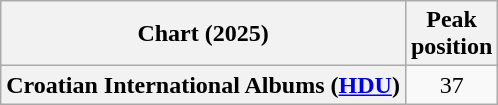<table class="wikitable sortable plainrowheaders" style="text-align:center;">
<tr>
<th scope="col">Chart (2025)</th>
<th scope="col">Peak<br>position</th>
</tr>
<tr>
<th scope="row">Croatian International Albums (<a href='#'>HDU</a>)</th>
<td>37</td>
</tr>
</table>
